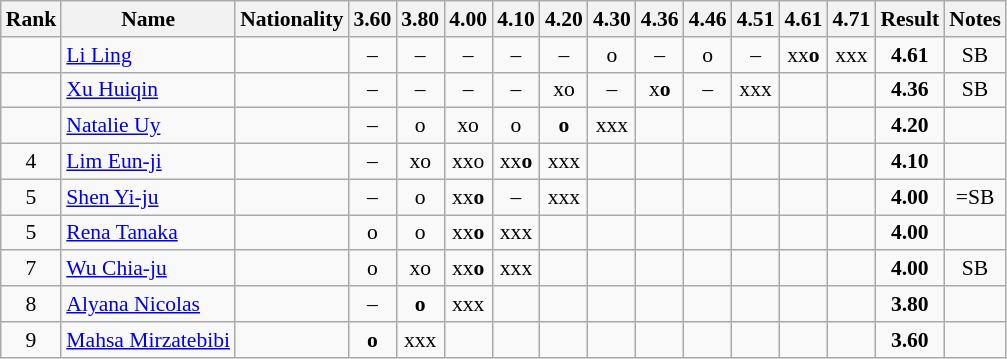<table class="wikitable sortable" style="text-align:center;font-size:90%">
<tr>
<th>Rank</th>
<th>Name</th>
<th>Nationality</th>
<th>3.60</th>
<th>3.80</th>
<th>4.00</th>
<th>4.10</th>
<th>4.20</th>
<th>4.30</th>
<th>4.36</th>
<th>4.46</th>
<th>4.51</th>
<th>4.61</th>
<th>4.71</th>
<th>Result</th>
<th>Notes</th>
</tr>
<tr>
<td></td>
<td align=left><a href='#'>Li Ling</a></td>
<td align=left></td>
<td>–</td>
<td>–</td>
<td>–</td>
<td>–</td>
<td>–</td>
<td>o</td>
<td>–</td>
<td>o</td>
<td>–</td>
<td>xx<strong>o</strong></td>
<td>xxx</td>
<td><strong>4.61</strong></td>
<td>SB</td>
</tr>
<tr>
<td></td>
<td align=left><a href='#'>Xu Huiqin</a></td>
<td align=left></td>
<td>–</td>
<td>–</td>
<td>–</td>
<td>–</td>
<td>xo</td>
<td>–</td>
<td>x<strong>o</strong></td>
<td>–</td>
<td>xxx</td>
<td></td>
<td></td>
<td><strong>4.36</strong></td>
<td>SB</td>
</tr>
<tr>
<td></td>
<td align=left><a href='#'>Natalie Uy</a></td>
<td align=left></td>
<td>–</td>
<td>o</td>
<td>xo</td>
<td>o</td>
<td><strong>o</strong></td>
<td>xxx</td>
<td></td>
<td></td>
<td></td>
<td></td>
<td></td>
<td><strong>4.20</strong></td>
<td></td>
</tr>
<tr>
<td>4</td>
<td align=left><a href='#'>Lim Eun-ji</a></td>
<td align=left></td>
<td>–</td>
<td>xo</td>
<td>xxo</td>
<td>xx<strong>o</strong></td>
<td>xxx</td>
<td></td>
<td></td>
<td></td>
<td></td>
<td></td>
<td></td>
<td><strong>4.10</strong></td>
<td></td>
</tr>
<tr>
<td>5</td>
<td align=left><a href='#'>Shen Yi-ju</a></td>
<td align=left></td>
<td>–</td>
<td>o</td>
<td>xx<strong>o</strong></td>
<td>–</td>
<td>xxx</td>
<td></td>
<td></td>
<td></td>
<td></td>
<td></td>
<td></td>
<td><strong>4.00</strong></td>
<td>=SB</td>
</tr>
<tr>
<td>5</td>
<td align=left><a href='#'>Rena Tanaka</a></td>
<td align=left></td>
<td>o</td>
<td>o</td>
<td>xx<strong>o</strong></td>
<td>xxx</td>
<td></td>
<td></td>
<td></td>
<td></td>
<td></td>
<td></td>
<td></td>
<td><strong>4.00</strong></td>
<td></td>
</tr>
<tr>
<td>7</td>
<td align=left><a href='#'>Wu Chia-ju</a></td>
<td align=left></td>
<td>o</td>
<td>xo</td>
<td>xx<strong>o</strong></td>
<td>xxx</td>
<td></td>
<td></td>
<td></td>
<td></td>
<td></td>
<td></td>
<td></td>
<td><strong>4.00</strong></td>
<td>SB</td>
</tr>
<tr>
<td>8</td>
<td align=left><a href='#'>Alyana Nicolas</a></td>
<td align=left></td>
<td>–</td>
<td><strong>o</strong></td>
<td>xxx</td>
<td></td>
<td></td>
<td></td>
<td></td>
<td></td>
<td></td>
<td></td>
<td></td>
<td><strong>3.80</strong></td>
<td></td>
</tr>
<tr>
<td>9</td>
<td align=left><a href='#'>Mahsa Mirzatebibi</a></td>
<td align=left></td>
<td><strong>o</strong></td>
<td>xxx</td>
<td></td>
<td></td>
<td></td>
<td></td>
<td></td>
<td></td>
<td></td>
<td></td>
<td></td>
<td><strong>3.60</strong></td>
<td></td>
</tr>
</table>
